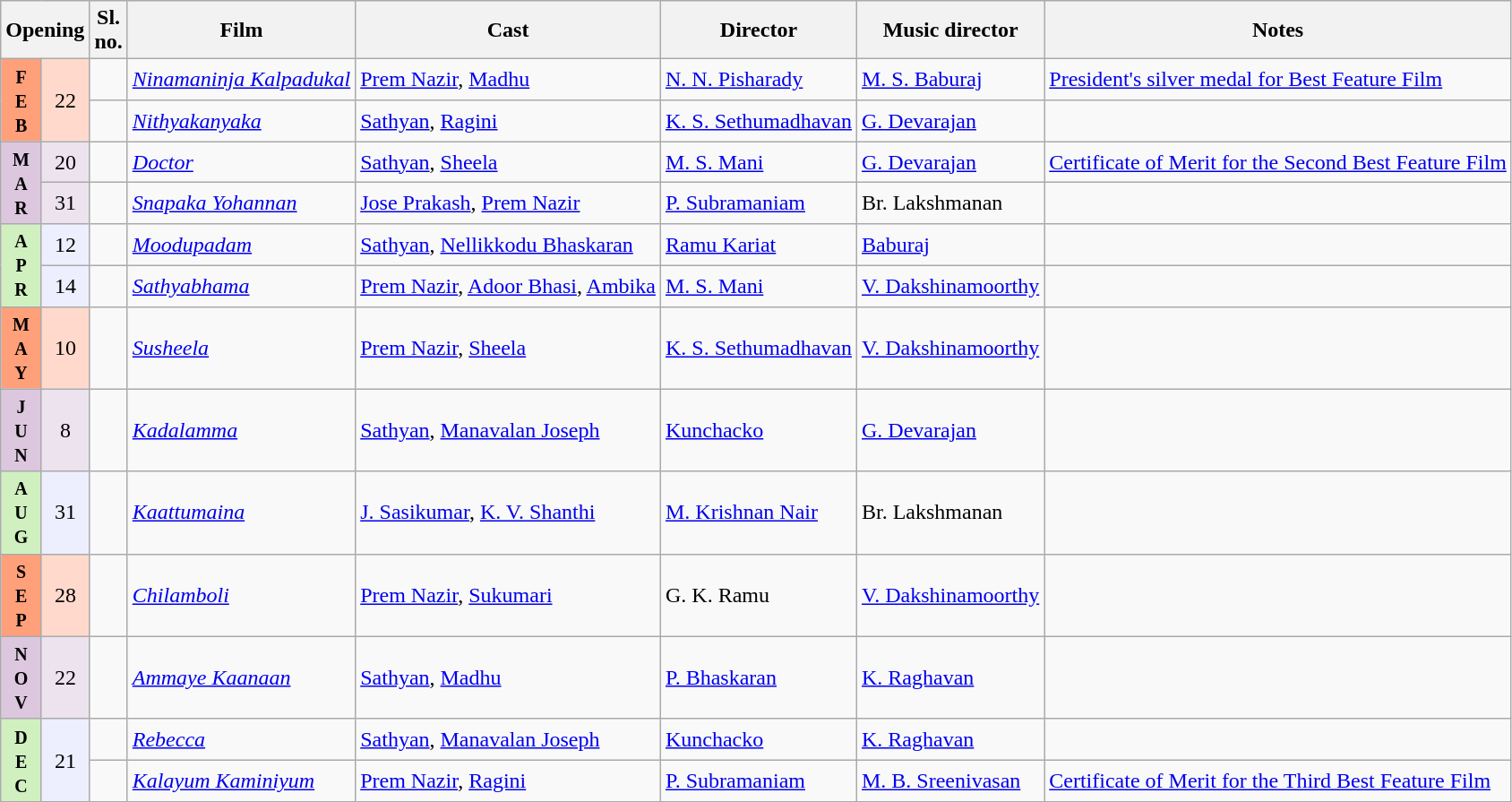<table class="wikitable">
<tr style="background:#4000;">
<th colspan='2'>Opening</th>
<th>Sl.<br>no.</th>
<th>Film</th>
<th>Cast</th>
<th>Director</th>
<th>Music director</th>
<th>Notes</th>
</tr>
<tr>
<td rowspan="2" style="text-align:center; background:#ffa07a; textcolor:#000;"><small><strong>F<br>E<br>B</strong></small></td>
<td rowspan="2"  style="text-align:center; background:#ffdacc; textcolor:#000;">22</td>
<td valign="center"></td>
<td><em><a href='#'>Ninamaninja Kalpadukal</a></em></td>
<td><a href='#'>Prem Nazir</a>, <a href='#'>Madhu</a></td>
<td><a href='#'>N. N. Pisharady</a></td>
<td><a href='#'>M. S. Baburaj</a></td>
<td><a href='#'>President's silver medal for Best Feature Film</a></td>
</tr>
<tr>
<td valign="center"></td>
<td><em><a href='#'>Nithyakanyaka</a></em></td>
<td><a href='#'>Sathyan</a>, <a href='#'>Ragini</a></td>
<td><a href='#'>K. S. Sethumadhavan</a></td>
<td><a href='#'>G. Devarajan</a></td>
<td></td>
</tr>
<tr>
<td rowspan="2" style="text-align:center; background:#dcc7df; textcolor:#000;"><small><strong>M<br>A<br>R</strong></small></td>
<td rowspan="1"  style="text-align:center; background:#ede3ef; textcolor:#000;">20</td>
<td valign="center"></td>
<td><em><a href='#'>Doctor</a></em></td>
<td><a href='#'>Sathyan</a>, <a href='#'>Sheela</a></td>
<td><a href='#'>M. S. Mani</a></td>
<td><a href='#'>G. Devarajan</a></td>
<td><a href='#'>Certificate of Merit for the Second Best Feature Film</a></td>
</tr>
<tr>
<td rowspan="1"  style="text-align:center; background:#ede3ef; textcolor:#000;">31</td>
<td valign="center"></td>
<td><em><a href='#'>Snapaka Yohannan</a></em></td>
<td><a href='#'>Jose Prakash</a>, <a href='#'>Prem Nazir</a></td>
<td><a href='#'>P. Subramaniam</a></td>
<td>Br. Lakshmanan</td>
<td></td>
</tr>
<tr>
<td rowspan="2" style="text-align:center; background:#d0f0c0; textcolor:#000;"><small><strong>A<br>P<br>R</strong></small></td>
<td rowspan="1"  style="text-align:center; background:#edefff; textcolor:#000;">12</td>
<td valign="center"></td>
<td><em><a href='#'>Moodupadam</a></em></td>
<td><a href='#'>Sathyan</a>, <a href='#'>Nellikkodu Bhaskaran</a></td>
<td><a href='#'>Ramu Kariat</a></td>
<td><a href='#'>Baburaj</a></td>
<td></td>
</tr>
<tr>
<td rowspan="1"  style="text-align:center; background:#edefff; textcolor:#000;">14</td>
<td valign="center"></td>
<td><em><a href='#'>Sathyabhama</a></em></td>
<td><a href='#'>Prem Nazir</a>, <a href='#'>Adoor Bhasi</a>, <a href='#'>Ambika</a></td>
<td><a href='#'>M. S. Mani</a></td>
<td><a href='#'>V. Dakshinamoorthy</a></td>
<td></td>
</tr>
<tr>
<td rowspan="1" style="text-align:center; background:#ffa07a; textcolor:#000;"><small><strong>M<br>A<br>Y</strong></small></td>
<td rowspan="1"  style="text-align:center; background:#ffdacc; textcolor:#000;">10</td>
<td valign="center"></td>
<td><em><a href='#'>Susheela</a></em></td>
<td><a href='#'>Prem Nazir</a>, <a href='#'>Sheela</a></td>
<td><a href='#'>K. S. Sethumadhavan</a></td>
<td><a href='#'>V. Dakshinamoorthy</a></td>
<td></td>
</tr>
<tr>
<td rowspan="1" style="text-align:center; background:#dcc7df; textcolor:#000;"><small><strong>J<br>U<br>N</strong></small></td>
<td rowspan="1"  style="text-align:center; background:#ede3ef; textcolor:#000;">8</td>
<td valign="center"></td>
<td><em><a href='#'>Kadalamma</a></em></td>
<td><a href='#'>Sathyan</a>, <a href='#'>Manavalan Joseph</a></td>
<td><a href='#'>Kunchacko</a></td>
<td><a href='#'>G. Devarajan</a></td>
<td></td>
</tr>
<tr>
<td rowspan="1" style="text-align:center; background:#d0f0c0; textcolor:#000;"><small><strong>A<br>U<br>G</strong></small></td>
<td rowspan="1"  style="text-align:center; background:#edefff; textcolor:#000;">31</td>
<td valign="center"></td>
<td><em><a href='#'>Kaattumaina</a></em></td>
<td><a href='#'>J. Sasikumar</a>, <a href='#'>K. V. Shanthi</a></td>
<td><a href='#'>M. Krishnan Nair</a></td>
<td>Br. Lakshmanan</td>
<td></td>
</tr>
<tr>
<td rowspan="1" style="text-align:center; background:#ffa07a; textcolor:#000;"><small><strong>S<br>E<br>P</strong></small></td>
<td rowspan="1"  style="text-align:center; background:#ffdacc; textcolor:#000;">28</td>
<td valign="center"></td>
<td><em><a href='#'>Chilamboli</a></em></td>
<td><a href='#'>Prem Nazir</a>, <a href='#'>Sukumari</a></td>
<td>G. K. Ramu</td>
<td><a href='#'>V. Dakshinamoorthy</a></td>
<td></td>
</tr>
<tr>
<td rowspan="1" style="text-align:center; background:#dcc7df; textcolor:#000;"><small><strong>N<br>O<br>V</strong></small></td>
<td rowspan="1"  style="text-align:center; background:#ede3ef; textcolor:#000;">22</td>
<td valign="center"></td>
<td><em><a href='#'>Ammaye Kaanaan</a></em></td>
<td><a href='#'>Sathyan</a>, <a href='#'>Madhu</a></td>
<td><a href='#'>P. Bhaskaran</a></td>
<td><a href='#'>K. Raghavan</a></td>
<td></td>
</tr>
<tr>
<td rowspan="2" style="text-align:center; background:#d0f0c0; textcolor:#000;"><small><strong>D<br>E<br>C</strong></small></td>
<td rowspan="2"  style="text-align:center; background:#edefff; textcolor:#000;">21</td>
<td valign="center"></td>
<td><em><a href='#'>Rebecca</a></em></td>
<td><a href='#'>Sathyan</a>, <a href='#'>Manavalan Joseph</a></td>
<td><a href='#'>Kunchacko</a></td>
<td><a href='#'>K. Raghavan</a></td>
<td></td>
</tr>
<tr>
<td valign="center"></td>
<td><em><a href='#'>Kalayum Kaminiyum</a></em></td>
<td><a href='#'>Prem Nazir</a>, <a href='#'>Ragini</a></td>
<td><a href='#'>P. Subramaniam</a></td>
<td><a href='#'>M. B. Sreenivasan</a></td>
<td><a href='#'>Certificate of Merit for the Third Best Feature Film</a></td>
</tr>
</table>
